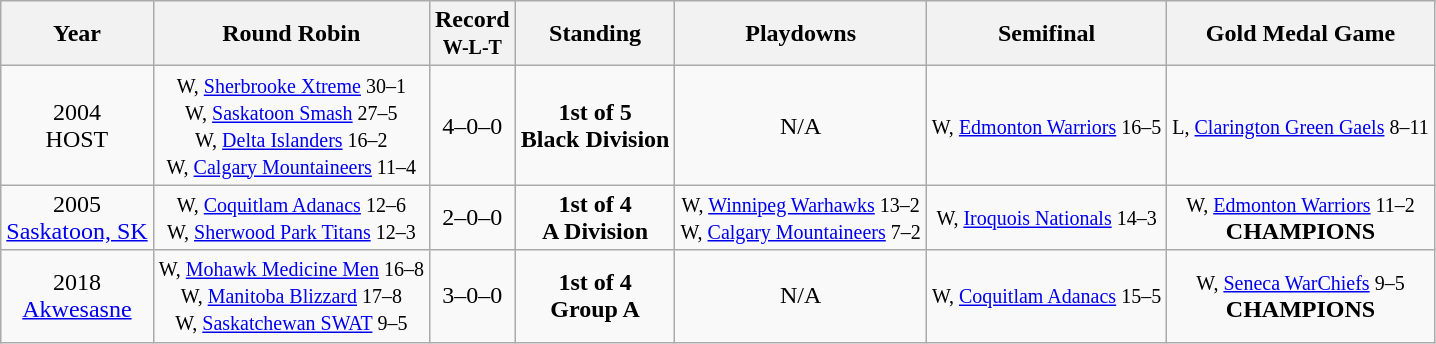<table class="wikitable" style="text-align:center;">
<tr>
<th>Year</th>
<th>Round Robin</th>
<th>Record<br><small>W-L-T</small></th>
<th>Standing</th>
<th>Playdowns</th>
<th>Semifinal</th>
<th>Gold Medal Game</th>
</tr>
<tr>
<td>2004<br>HOST</td>
<td><small>W, <a href='#'>Sherbrooke Xtreme</a> 30–1<br>W, <a href='#'>Saskatoon Smash</a> 27–5<br>W, <a href='#'>Delta Islanders</a> 16–2<br>W, <a href='#'>Calgary Mountaineers</a> 11–4</small></td>
<td>4–0–0</td>
<td><strong>1st of 5<br>Black Division</strong></td>
<td>N/A</td>
<td><small>W, <a href='#'>Edmonton Warriors</a> 16–5</small></td>
<td><small>L, <a href='#'>Clarington Green Gaels</a> 8–11</small></td>
</tr>
<tr>
<td>2005<br><a href='#'>Saskatoon, SK</a></td>
<td><small>W, <a href='#'>Coquitlam Adanacs</a> 12–6<br>W, <a href='#'>Sherwood Park Titans</a> 12–3</small></td>
<td>2–0–0</td>
<td><strong>1st of 4<br>A Division</strong></td>
<td><small>W, <a href='#'>Winnipeg Warhawks</a> 13–2<br>W, <a href='#'>Calgary Mountaineers</a> 7–2</small></td>
<td><small>W, <a href='#'>Iroquois Nationals</a> 14–3</small></td>
<td><small>W, <a href='#'>Edmonton Warriors</a> 11–2</small><br><strong>CHAMPIONS</strong></td>
</tr>
<tr>
<td>2018<br><a href='#'>Akwesasne</a></td>
<td><small>W, <a href='#'>Mohawk Medicine Men</a> 16–8<br>W, <a href='#'>Manitoba Blizzard</a> 17–8<br>W, <a href='#'>Saskatchewan SWAT</a> 9–5</small></td>
<td>3–0–0</td>
<td><strong>1st of 4<br>Group A</strong></td>
<td>N/A</td>
<td><small>W, <a href='#'>Coquitlam Adanacs</a> 15–5</small></td>
<td><small>W, <a href='#'>Seneca WarChiefs</a> 9–5</small><br><strong>CHAMPIONS</strong></td>
</tr>
</table>
